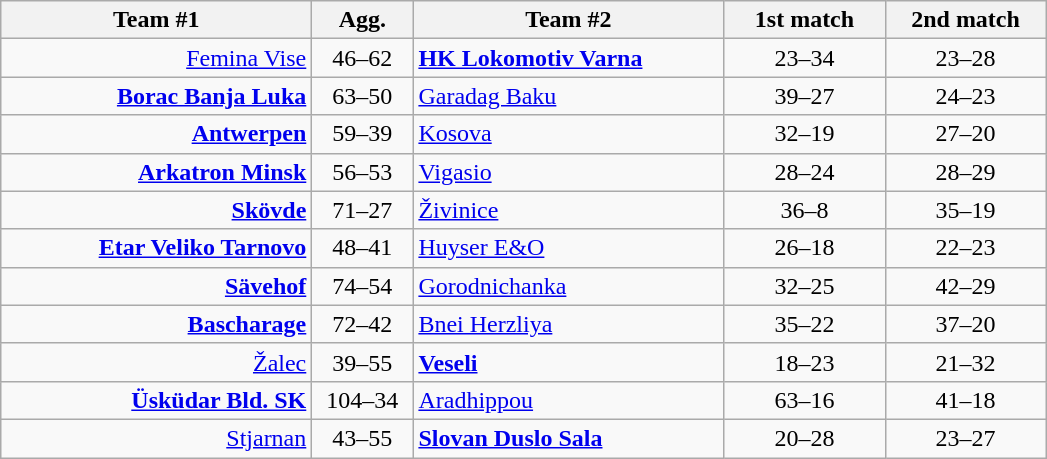<table class=wikitable style="text-align:center">
<tr>
<th width=200>Team #1</th>
<th width=60>Agg.</th>
<th width=200>Team #2</th>
<th width=100>1st match</th>
<th width=100>2nd match</th>
</tr>
<tr>
<td align=right><a href='#'>Femina Vise</a> </td>
<td>46–62</td>
<td align=left> <strong><a href='#'>HK Lokomotiv Varna</a></strong></td>
<td align=center>23–34</td>
<td align=center>23–28</td>
</tr>
<tr>
<td align=right><strong><a href='#'>Borac Banja Luka</a></strong> </td>
<td>63–50</td>
<td align=left> <a href='#'>Garadag Baku</a></td>
<td align=center>39–27</td>
<td align=center>24–23</td>
</tr>
<tr>
<td align=right><strong><a href='#'>Antwerpen</a></strong> </td>
<td>59–39</td>
<td align=left> <a href='#'>Kosova</a></td>
<td align=center>32–19</td>
<td align=center>27–20</td>
</tr>
<tr>
<td align=right><strong><a href='#'>Arkatron Minsk</a></strong> </td>
<td>56–53</td>
<td align=left> <a href='#'>Vigasio</a></td>
<td align=center>28–24</td>
<td align=center>28–29</td>
</tr>
<tr>
<td align=right><strong><a href='#'>Skövde</a></strong> </td>
<td>71–27</td>
<td align=left> <a href='#'>Živinice</a></td>
<td align=center>36–8</td>
<td align=center>35–19</td>
</tr>
<tr>
<td align=right><strong><a href='#'>Etar Veliko Tarnovo</a></strong> </td>
<td>48–41</td>
<td align=left> <a href='#'>Huyser E&O</a></td>
<td align=center>26–18</td>
<td align=center>22–23</td>
</tr>
<tr>
<td align=right><strong><a href='#'>Sävehof</a></strong> </td>
<td>74–54</td>
<td align=left> <a href='#'>Gorodnichanka</a></td>
<td align=center>32–25</td>
<td align=center>42–29</td>
</tr>
<tr>
<td align=right><strong><a href='#'>Bascharage</a></strong> </td>
<td>72–42</td>
<td align=left> <a href='#'>Bnei Herzliya</a></td>
<td align=center>35–22</td>
<td align=center>37–20</td>
</tr>
<tr>
<td align=right><a href='#'>Žalec</a> </td>
<td>39–55</td>
<td align=left> <strong><a href='#'>Veseli</a></strong></td>
<td align=center>18–23</td>
<td align=center>21–32</td>
</tr>
<tr>
<td align=right><strong><a href='#'>Üsküdar Bld. SK</a></strong> </td>
<td>104–34</td>
<td align=left> <a href='#'>Aradhippou</a></td>
<td align=center>63–16</td>
<td align=center>41–18</td>
</tr>
<tr>
<td align=right><a href='#'>Stjarnan</a> </td>
<td>43–55</td>
<td align=left> <strong><a href='#'>Slovan Duslo Sala</a></strong></td>
<td align=center>20–28</td>
<td align=center>23–27</td>
</tr>
</table>
